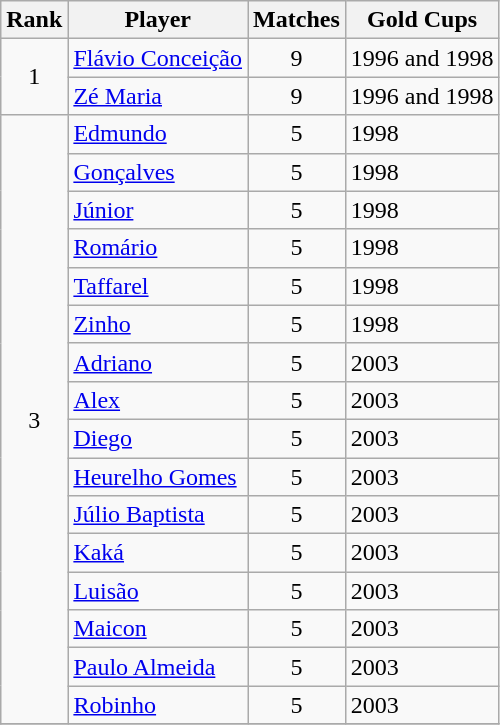<table class="wikitable" style="text-align: left;">
<tr>
<th>Rank</th>
<th>Player</th>
<th>Matches</th>
<th>Gold Cups</th>
</tr>
<tr>
<td rowspan=2 align=center>1</td>
<td><a href='#'>Flávio Conceição</a></td>
<td align=center>9</td>
<td>1996 and 1998</td>
</tr>
<tr>
<td><a href='#'>Zé Maria</a></td>
<td align=center>9</td>
<td>1996 and 1998</td>
</tr>
<tr>
<td rowspan=16 align=center>3</td>
<td><a href='#'>Edmundo</a></td>
<td align=center>5</td>
<td>1998</td>
</tr>
<tr>
<td><a href='#'>Gonçalves</a></td>
<td align=center>5</td>
<td>1998</td>
</tr>
<tr>
<td><a href='#'>Júnior</a></td>
<td align=center>5</td>
<td>1998</td>
</tr>
<tr>
<td><a href='#'>Romário</a></td>
<td align=center>5</td>
<td>1998</td>
</tr>
<tr>
<td><a href='#'>Taffarel</a></td>
<td align=center>5</td>
<td>1998</td>
</tr>
<tr>
<td><a href='#'>Zinho</a></td>
<td align=center>5</td>
<td>1998</td>
</tr>
<tr>
<td><a href='#'>Adriano</a></td>
<td align=center>5</td>
<td>2003</td>
</tr>
<tr>
<td><a href='#'>Alex</a></td>
<td align=center>5</td>
<td>2003</td>
</tr>
<tr>
<td><a href='#'>Diego</a></td>
<td align=center>5</td>
<td>2003</td>
</tr>
<tr>
<td><a href='#'>Heurelho Gomes</a></td>
<td align=center>5</td>
<td>2003</td>
</tr>
<tr>
<td><a href='#'>Júlio Baptista</a></td>
<td align=center>5</td>
<td>2003</td>
</tr>
<tr>
<td><a href='#'>Kaká</a></td>
<td align=center>5</td>
<td>2003</td>
</tr>
<tr>
<td><a href='#'>Luisão</a></td>
<td align=center>5</td>
<td>2003</td>
</tr>
<tr>
<td><a href='#'>Maicon</a></td>
<td align=center>5</td>
<td>2003</td>
</tr>
<tr>
<td><a href='#'>Paulo Almeida</a></td>
<td align=center>5</td>
<td>2003</td>
</tr>
<tr>
<td><a href='#'>Robinho</a></td>
<td align=center>5</td>
<td>2003</td>
</tr>
<tr>
</tr>
</table>
